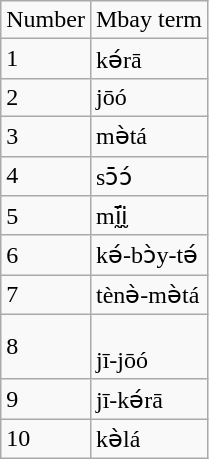<table class="wikitable">
<tr>
<td>Number</td>
<td>Mbay term</td>
</tr>
<tr>
<td>1</td>
<td>kə́rā</td>
</tr>
<tr>
<td>2</td>
<td>jōó</td>
</tr>
<tr>
<td>3</td>
<td>mə̀tá</td>
</tr>
<tr>
<td>4</td>
<td>sɔ̄ɔ́</td>
</tr>
<tr>
<td>5</td>
<td>mḭ̄́ḭ</td>
</tr>
<tr>
<td>6</td>
<td>kə́-bɔ̀y-tə́</td>
</tr>
<tr>
<td>7</td>
<td>tènə̀-mə̀tá</td>
</tr>
<tr>
<td>8</td>
<td><br>jī-jōó</td>
</tr>
<tr>
<td>9</td>
<td>jī-kə́rā</td>
</tr>
<tr>
<td>10</td>
<td>kə̀lá</td>
</tr>
</table>
